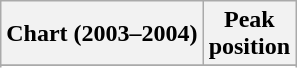<table class="wikitable sortable">
<tr>
<th align="left">Chart (2003–2004)</th>
<th align="center">Peak<br>position</th>
</tr>
<tr>
</tr>
<tr>
</tr>
</table>
